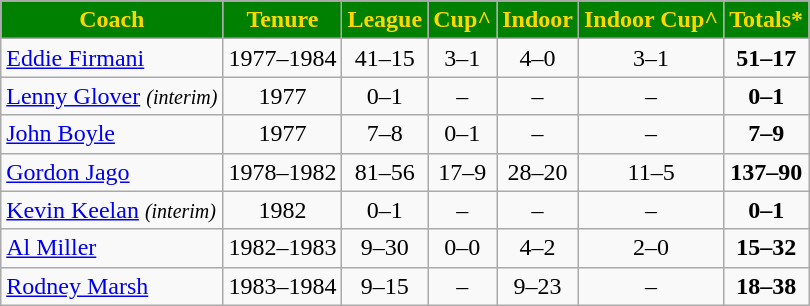<table class="wikitable sortable">
<tr>
<th style="background:green; color:gold;" scope="col">Coach</th>
<th style="background:green; color:gold;" scope="col">Tenure</th>
<th style="background:green; color:gold;" scope="col">League</th>
<th style="background:green; color:gold;" scope="col">Cup^</th>
<th style="background:green; color:gold;" scope="col">Indoor</th>
<th style="background:green; color:gold;" scope="col">Indoor Cup^</th>
<th style="background:green; color:gold;" scope="col">Totals*</th>
</tr>
<tr>
<td align=left> <a href='#'>Eddie Firmani</a></td>
<td align=center>1977–1984</td>
<td align=center>41–15</td>
<td align=center>3–1</td>
<td align=center>4–0</td>
<td align=center>3–1</td>
<td align=center><strong>51–17</strong></td>
</tr>
<tr>
<td align=left> <a href='#'>Lenny Glover</a> <small><em>(interim)</em></small></td>
<td align=center>1977</td>
<td align=center>0–1</td>
<td align=center>–</td>
<td align=center>–</td>
<td align=center>–</td>
<td align=center><strong>0–1</strong></td>
</tr>
<tr>
<td align=left> <a href='#'>John Boyle</a></td>
<td align=center>1977</td>
<td align=center>7–8</td>
<td align=center>0–1</td>
<td align=center>–</td>
<td align=center>–</td>
<td align=center><strong>7–9</strong></td>
</tr>
<tr>
<td align=left> <a href='#'>Gordon Jago</a></td>
<td align=center>1978–1982</td>
<td align=center>81–56</td>
<td align=center>17–9</td>
<td align=center>28–20</td>
<td align=center>11–5</td>
<td align=center><strong>137–90</strong></td>
</tr>
<tr>
<td align=left> <a href='#'>Kevin Keelan</a> <small><em>(interim)</em></small></td>
<td align=center>1982</td>
<td align=center>0–1</td>
<td align=center>–</td>
<td align=center>–</td>
<td align=center>–</td>
<td align=center><strong>0–1</strong></td>
</tr>
<tr>
<td align=left> <a href='#'>Al Miller</a></td>
<td align=center>1982–1983</td>
<td align=center>9–30</td>
<td align=center>0–0</td>
<td align=center>4–2</td>
<td align=center>2–0</td>
<td align=center><strong>15–32</strong></td>
</tr>
<tr>
<td align=left> <a href='#'>Rodney Marsh</a></td>
<td align=center>1983–1984</td>
<td align=center>9–15</td>
<td align=center>–</td>
<td align=center>9–23</td>
<td align=center>–</td>
<td align=center><strong>18–38</strong></td>
</tr>
</table>
